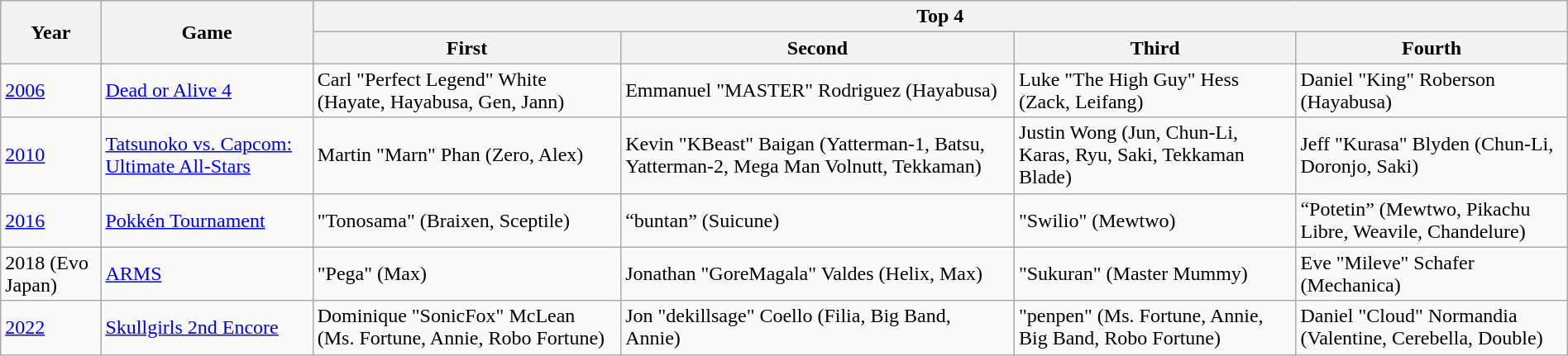<table class="wikitable sortable" width=100%>
<tr>
<th rowspan=2>Year</th>
<th rowspan=2>Game</th>
<th colspan=4>Top 4</th>
</tr>
<tr>
<th>First</th>
<th>Second</th>
<th>Third</th>
<th>Fourth</th>
</tr>
<tr>
<td><a href='#'>2006</a></td>
<td><a href='#'>Dead or Alive 4</a></td>
<td> Carl "Perfect Legend" White (Hayate, Hayabusa, Gen, Jann)</td>
<td> Emmanuel "MASTER" Rodriguez (Hayabusa)</td>
<td> Luke "The High Guy" Hess (Zack, Leifang)</td>
<td> Daniel "King" Roberson (Hayabusa)</td>
</tr>
<tr>
<td><a href='#'>2010</a></td>
<td><a href='#'>Tatsunoko vs. Capcom: Ultimate All-Stars</a></td>
<td> Martin "Marn" Phan (Zero, Alex)</td>
<td> Kevin "KBeast" Baigan (Yatterman-1, Batsu, Yatterman-2, Mega Man Volnutt, Tekkaman)</td>
<td> Justin Wong (Jun, Chun-Li, Karas, Ryu, Saki, Tekkaman Blade)</td>
<td> Jeff "Kurasa" Blyden (Chun-Li, Doronjo, Saki)</td>
</tr>
<tr>
<td><a href='#'>2016</a></td>
<td><a href='#'>Pokkén Tournament</a></td>
<td> "Tonosama" (Braixen, Sceptile)</td>
<td> “buntan” (Suicune)</td>
<td> "Swilio" (Mewtwo)</td>
<td> “Potetin” (Mewtwo, Pikachu Libre, Weavile, Chandelure)</td>
</tr>
<tr>
<td>2018 (Evo Japan)</td>
<td><a href='#'>ARMS</a></td>
<td> "Pega" (Max)</td>
<td> Jonathan "GoreMagala" Valdes (Helix, Max)</td>
<td> "Sukuran" (Master Mummy)</td>
<td> Eve "Mileve" Schafer (Mechanica)</td>
</tr>
<tr>
<td><a href='#'>2022</a></td>
<td><a href='#'>Skullgirls 2nd Encore</a></td>
<td> Dominique "SonicFox" McLean (Ms. Fortune, Annie, Robo Fortune)</td>
<td> Jon "dekillsage" Coello (Filia, Big Band, Annie)</td>
<td> "penpen" (Ms. Fortune, Annie, Big Band, Robo Fortune)</td>
<td> Daniel "Cloud" Normandia (Valentine, Cerebella, Double)</td>
</tr>
</table>
